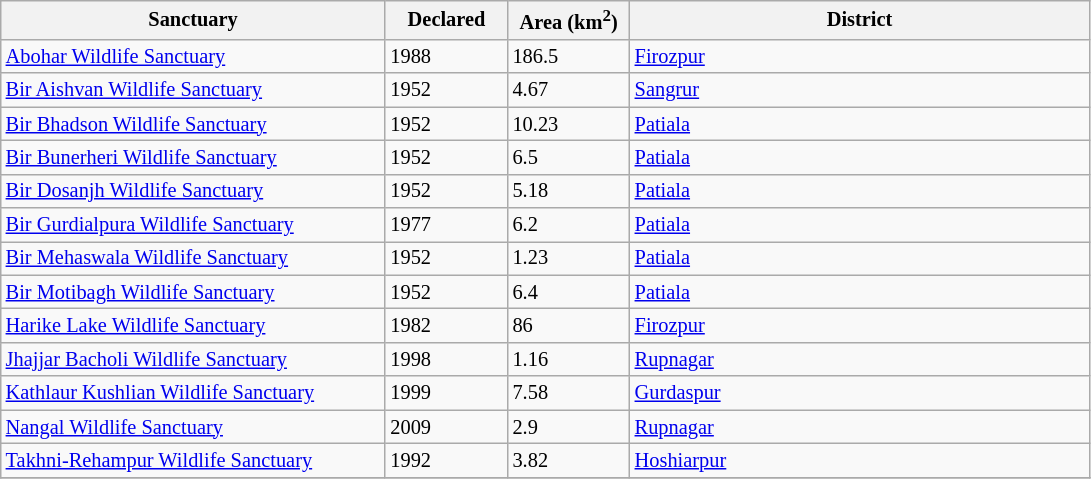<table class="wikitable sortable defaultcenter col1left col4left" style="font-size: 85%">
<tr>
<th scope="col" style="width: 250px;">Sanctuary</th>
<th scope="col" style="width: 75px;">Declared</th>
<th scope="col" style="width: 75px;">Area (km<sup>2</sup>)</th>
<th scope="col" style="width: 300px;">District</th>
</tr>
<tr>
<td><a href='#'>Abohar Wildlife Sanctuary</a></td>
<td>1988</td>
<td>186.5</td>
<td><a href='#'>Firozpur</a></td>
</tr>
<tr>
<td><a href='#'>Bir Aishvan Wildlife Sanctuary</a></td>
<td>1952</td>
<td>4.67</td>
<td><a href='#'>Sangrur</a></td>
</tr>
<tr>
<td><a href='#'>Bir Bhadson Wildlife Sanctuary</a></td>
<td>1952</td>
<td>10.23</td>
<td><a href='#'>Patiala</a></td>
</tr>
<tr>
<td><a href='#'>Bir Bunerheri Wildlife Sanctuary</a></td>
<td>1952</td>
<td>6.5</td>
<td><a href='#'>Patiala</a></td>
</tr>
<tr>
<td><a href='#'>Bir Dosanjh Wildlife Sanctuary</a></td>
<td>1952</td>
<td>5.18</td>
<td><a href='#'>Patiala</a></td>
</tr>
<tr>
<td><a href='#'>Bir Gurdialpura Wildlife Sanctuary</a></td>
<td>1977</td>
<td>6.2</td>
<td><a href='#'>Patiala</a></td>
</tr>
<tr>
<td><a href='#'>Bir Mehaswala Wildlife Sanctuary</a></td>
<td>1952</td>
<td>1.23</td>
<td><a href='#'>Patiala</a></td>
</tr>
<tr>
<td><a href='#'>Bir Motibagh Wildlife Sanctuary</a></td>
<td>1952</td>
<td>6.4</td>
<td><a href='#'>Patiala</a></td>
</tr>
<tr>
<td><a href='#'>Harike Lake Wildlife Sanctuary</a></td>
<td>1982</td>
<td>86</td>
<td><a href='#'>Firozpur</a></td>
</tr>
<tr>
<td><a href='#'>Jhajjar Bacholi Wildlife Sanctuary</a></td>
<td>1998</td>
<td>1.16</td>
<td><a href='#'>Rupnagar</a></td>
</tr>
<tr>
<td><a href='#'>Kathlaur Kushlian Wildlife Sanctuary</a></td>
<td>1999</td>
<td>7.58</td>
<td><a href='#'>Gurdaspur</a></td>
</tr>
<tr>
<td><a href='#'>Nangal Wildlife Sanctuary</a></td>
<td>2009</td>
<td>2.9</td>
<td><a href='#'>Rupnagar</a></td>
</tr>
<tr>
<td><a href='#'>Takhni-Rehampur Wildlife Sanctuary</a></td>
<td>1992</td>
<td>3.82</td>
<td><a href='#'>Hoshiarpur</a></td>
</tr>
<tr>
</tr>
</table>
